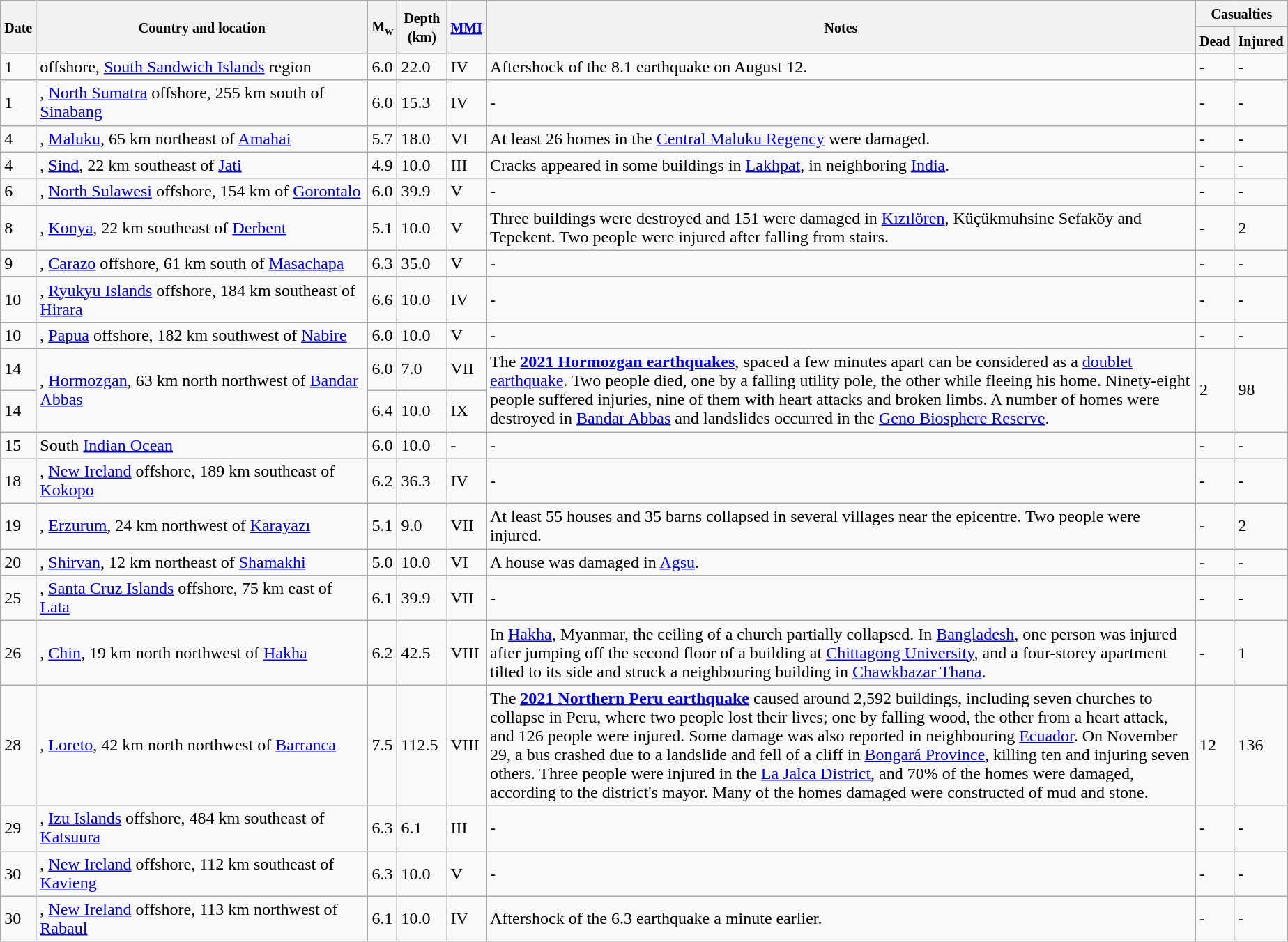<table class="wikitable sortable" style="border:1px black;  margin-left:1em;">
<tr>
<th rowspan="2"><small>Date</small></th>
<th rowspan="2" style="width: 310px"><small>Country and location</small></th>
<th rowspan="2"><small>M<sub>w</sub></small></th>
<th rowspan="2"><small>Depth (km)</small></th>
<th rowspan="2"><small><a href='#'>MMI</a></small></th>
<th rowspan="2" class="unsortable"><small>Notes</small></th>
<th colspan="2"><small>Casualties</small></th>
</tr>
<tr>
<th><small>Dead</small></th>
<th><small>Injured</small></th>
</tr>
<tr>
<td>1</td>
<td> offshore, <a href='#'>South Sandwich Islands</a> region</td>
<td>6.0</td>
<td>22.0</td>
<td>IV</td>
<td>Aftershock of the 8.1 earthquake on August 12.</td>
<td>-</td>
<td>-</td>
</tr>
<tr>
<td>1</td>
<td>, <a href='#'>North Sumatra</a> offshore, 255 km south of <a href='#'>Sinabang</a></td>
<td>6.0</td>
<td>15.3</td>
<td>IV</td>
<td>-</td>
<td>-</td>
<td>-</td>
</tr>
<tr>
<td>4</td>
<td>, <a href='#'>Maluku</a>, 65 km northeast of <a href='#'>Amahai</a></td>
<td>5.7</td>
<td>18.0</td>
<td>VI</td>
<td>At least 26 homes in the <a href='#'>Central Maluku Regency</a> were damaged.</td>
<td>-</td>
<td>-</td>
</tr>
<tr>
<td>4</td>
<td>, <a href='#'>Sind</a>, 22 km southeast of <a href='#'>Jati</a></td>
<td>4.9</td>
<td>10.0</td>
<td>III</td>
<td>Cracks appeared in some buildings in <a href='#'>Lakhpat</a>, in neighboring <a href='#'>India</a>.</td>
<td>-</td>
<td>-</td>
</tr>
<tr>
<td>6</td>
<td>, <a href='#'>North Sulawesi</a> offshore, 154 km of <a href='#'>Gorontalo</a></td>
<td>6.0</td>
<td>39.9</td>
<td>V</td>
<td>-</td>
<td>-</td>
<td>-</td>
</tr>
<tr>
<td>8</td>
<td>, <a href='#'>Konya</a>, 22 km southeast of <a href='#'>Derbent</a></td>
<td>5.1</td>
<td>10.0</td>
<td>V</td>
<td>Three buildings were destroyed and 151 were damaged in <a href='#'>Kızılören</a>, Küçükmuhsine Sefaköy and Tepekent. Two people were injured after falling from stairs.</td>
<td>-</td>
<td>2</td>
</tr>
<tr>
<td>9</td>
<td>, <a href='#'>Carazo</a> offshore, 61 km south of <a href='#'>Masachapa</a></td>
<td>6.3</td>
<td>35.0</td>
<td>V</td>
<td>-</td>
<td>-</td>
<td>-</td>
</tr>
<tr>
<td>10</td>
<td>, <a href='#'>Ryukyu Islands</a> offshore, 184 km southeast of <a href='#'>Hirara</a></td>
<td>6.6</td>
<td>10.0</td>
<td>IV</td>
<td>-</td>
<td>-</td>
<td>-</td>
</tr>
<tr>
<td>10</td>
<td>, <a href='#'>Papua</a> offshore, 182 km southwest of <a href='#'>Nabire</a></td>
<td>6.0</td>
<td>10.0</td>
<td>V</td>
<td>-</td>
<td>-</td>
<td>-</td>
</tr>
<tr>
<td>14</td>
<td rowspan="2">, <a href='#'>Hormozgan</a>, 63 km north northwest of <a href='#'>Bandar Abbas</a></td>
<td>6.0</td>
<td>7.0</td>
<td>VII</td>
<td rowspan="2">The <strong><a href='#'>2021 Hormozgan earthquakes</a></strong>, spaced a few minutes apart can be considered as a <a href='#'>doublet earthquake</a>. Two people died, one by a falling utility pole, the other while fleeing his home. Ninety-eight people suffered injuries, nine of them with heart attacks and broken limbs. A number of homes were destroyed in <a href='#'>Bandar Abbas</a> and landslides occurred in the <a href='#'>Geno Biosphere Reserve</a>.</td>
<td rowspan="2">2</td>
<td rowspan="2">98</td>
</tr>
<tr>
<td>14</td>
<td>6.4</td>
<td>10.0</td>
<td>IX</td>
</tr>
<tr>
<td>15</td>
<td>South <a href='#'>Indian Ocean</a></td>
<td>6.0</td>
<td>10.0</td>
<td>-</td>
<td>-</td>
<td>-</td>
<td>-</td>
</tr>
<tr>
<td>18</td>
<td>, <a href='#'>New Ireland</a> offshore, 189 km southeast of <a href='#'>Kokopo</a></td>
<td>6.2</td>
<td>36.3</td>
<td>IV</td>
<td>-</td>
<td>-</td>
<td>-</td>
</tr>
<tr>
<td>19</td>
<td>, <a href='#'>Erzurum</a>, 24 km northwest of <a href='#'>Karayazı</a></td>
<td>5.1</td>
<td>9.0</td>
<td>VII</td>
<td>At least 55 houses and 35 barns collapsed in several villages near the epicentre. Two people were injured.</td>
<td>-</td>
<td>2</td>
</tr>
<tr>
<td>20</td>
<td>, <a href='#'>Shirvan</a>, 12 km northeast of <a href='#'>Shamakhi</a></td>
<td>5.0</td>
<td>10.0</td>
<td>VI</td>
<td>A house was damaged in <a href='#'>Agsu</a>.</td>
<td>-</td>
<td>-</td>
</tr>
<tr>
<td>25</td>
<td>, <a href='#'>Santa Cruz Islands</a> offshore, 75 km east of <a href='#'>Lata</a></td>
<td>6.1</td>
<td>39.9</td>
<td>VII</td>
<td>-</td>
<td>-</td>
<td>-</td>
</tr>
<tr>
<td>26</td>
<td>, <a href='#'>Chin</a>, 19 km north northwest of <a href='#'>Hakha</a></td>
<td>6.2</td>
<td>42.5</td>
<td>VIII</td>
<td>In <a href='#'>Hakha</a>, Myanmar, the ceiling of a church partially collapsed. In <a href='#'>Bangladesh</a>, one person was injured after jumping off the second floor of a building at <a href='#'>Chittagong University</a>, and a four-storey apartment tilted to its side and struck a neighbouring building in <a href='#'>Chawkbazar Thana</a>.</td>
<td>-</td>
<td>1</td>
</tr>
<tr>
<td>28</td>
<td>, <a href='#'>Loreto</a>, 42 km north northwest of <a href='#'>Barranca</a></td>
<td>7.5</td>
<td>112.5</td>
<td>VIII</td>
<td>The <strong><a href='#'>2021 Northern Peru earthquake</a></strong> caused around 2,592 buildings, including seven churches to collapse in Peru, where two people lost their lives; one by falling wood, the other from a heart attack, and 126 people were injured. Some damage was also reported in neighbouring <a href='#'>Ecuador</a>. On November 29, a bus crashed due to a landslide and fell of a cliff in <a href='#'>Bongará Province</a>, killing ten and injuring seven others. Three people were injured in the <a href='#'>La Jalca District</a>, and 70% of the homes were damaged, according to the district's mayor. Many of the homes damaged were constructed of mud and stone.</td>
<td>12</td>
<td>136</td>
</tr>
<tr>
<td>29</td>
<td>, <a href='#'>Izu Islands</a> offshore, 484 km southeast of <a href='#'>Katsuura</a></td>
<td>6.3</td>
<td>6.1</td>
<td>III</td>
<td>-</td>
<td>-</td>
<td>-</td>
</tr>
<tr>
<td>30</td>
<td>, <a href='#'>New Ireland</a> offshore, 112 km southeast of <a href='#'>Kavieng</a></td>
<td>6.3</td>
<td>10.0</td>
<td>V</td>
<td>-</td>
<td>-</td>
<td>-</td>
</tr>
<tr>
<td>30</td>
<td>, <a href='#'>New Ireland</a> offshore, 113 km northwest of <a href='#'>Rabaul</a></td>
<td>6.1</td>
<td>10.0</td>
<td>IV</td>
<td>Aftershock of the 6.3 earthquake a minute earlier.</td>
<td>-</td>
<td>-</td>
</tr>
</table>
